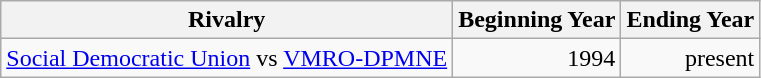<table class="wikitable sortable">
<tr>
<th>Rivalry</th>
<th>Beginning Year</th>
<th>Ending Year</th>
</tr>
<tr>
<td><a href='#'>Social Democratic Union</a> vs <a href='#'>VMRO-DPMNE</a></td>
<td style="text-align:right;">1994</td>
<td style="text-align:right;">present</td>
</tr>
</table>
